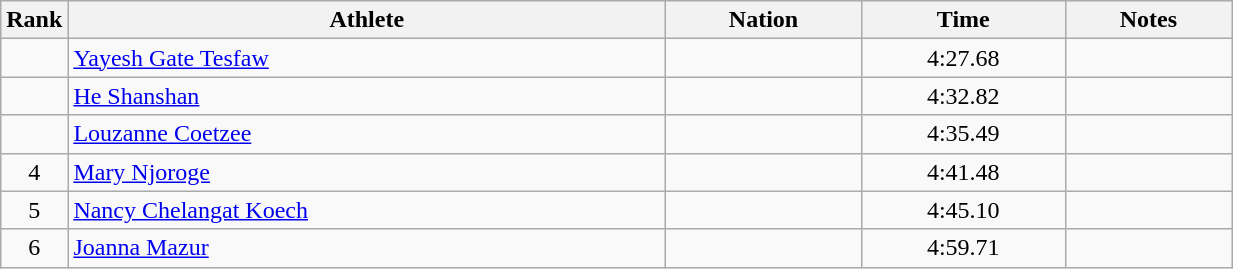<table class="wikitable sortable" style="text-align:center;width: 65%;">
<tr>
<th scope="col" style="width: 10px;">Rank</th>
<th scope="col">Athlete</th>
<th scope="col">Nation</th>
<th scope="col">Time</th>
<th scope="col">Notes</th>
</tr>
<tr>
<td></td>
<td align=left><a href='#'>Yayesh Gate Tesfaw</a><br></td>
<td align=left></td>
<td>4:27.68</td>
<td><strong></strong></td>
</tr>
<tr>
<td></td>
<td align=left><a href='#'>He Shanshan</a><br></td>
<td align=left></td>
<td>4:32.82</td>
<td></td>
</tr>
<tr>
<td></td>
<td align=left><a href='#'>Louzanne Coetzee</a><br></td>
<td align=left></td>
<td>4:35.49</td>
<td></td>
</tr>
<tr>
<td>4</td>
<td align=left><a href='#'>Mary Njoroge</a><br></td>
<td align=left></td>
<td>4:41.48</td>
<td></td>
</tr>
<tr>
<td>5</td>
<td align=left><a href='#'>Nancy Chelangat Koech</a><br></td>
<td align=left></td>
<td>4:45.10</td>
<td></td>
</tr>
<tr>
<td>6</td>
<td align=left><a href='#'>Joanna Mazur</a><br></td>
<td align=left></td>
<td>4:59.71</td>
<td></td>
</tr>
</table>
